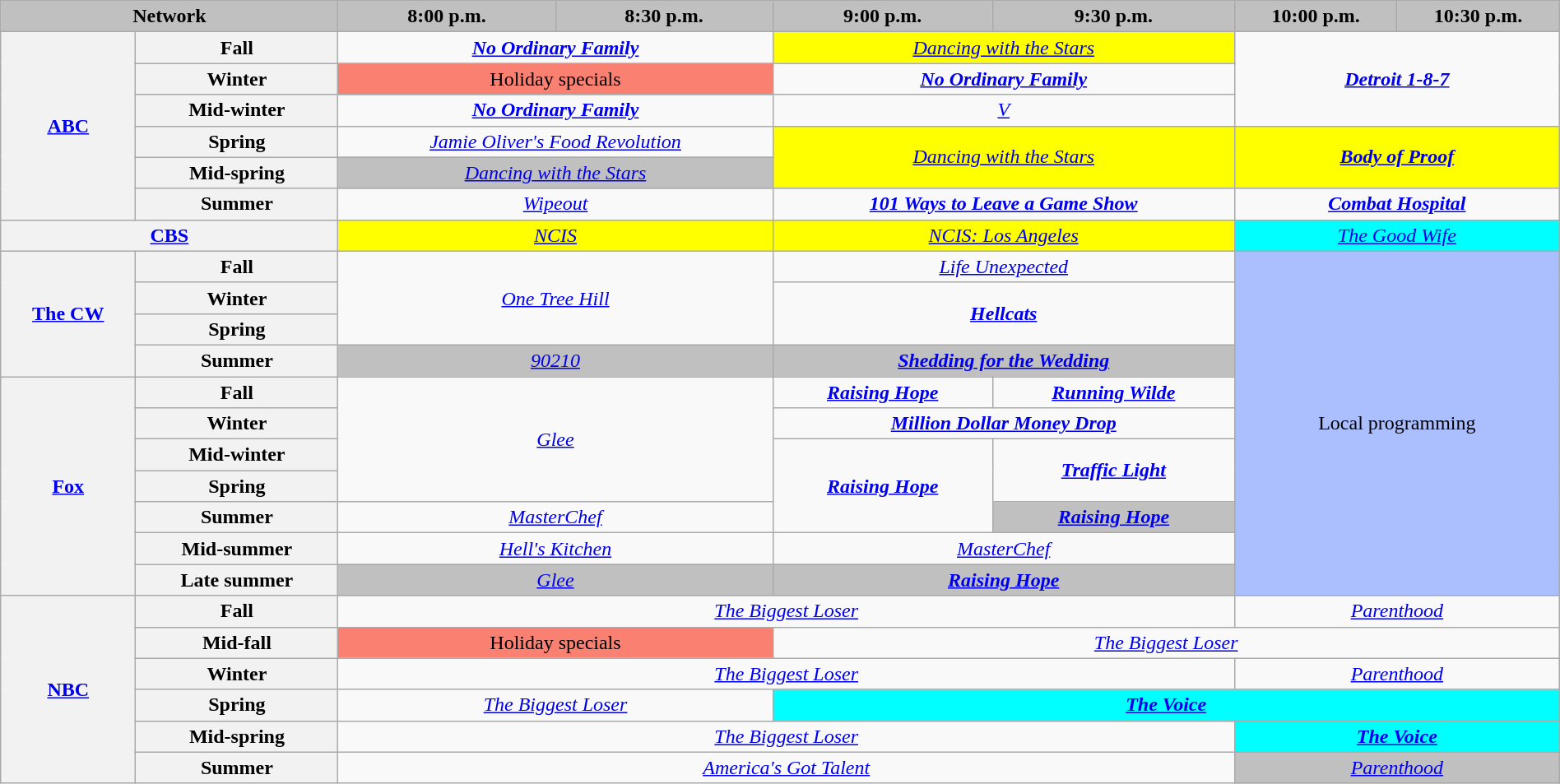<table class="wikitable" style="width:100%;margin-right:0;text-align:center">
<tr>
<th colspan="2" style="background-color:#C0C0C0;text-align:center">Network</th>
<th style="background-color:#C0C0C0;text-align:center">8:00 p.m.</th>
<th style="background-color:#C0C0C0;text-align:center">8:30 p.m.</th>
<th style="background-color:#C0C0C0;text-align:center">9:00 p.m.</th>
<th style="background-color:#C0C0C0;text-align:center">9:30 p.m.</th>
<th style="background-color:#C0C0C0;text-align:center">10:00 p.m.</th>
<th style="background-color:#C0C0C0;text-align:center">10:30 p.m.</th>
</tr>
<tr>
<th rowspan="6"><a href='#'>ABC</a></th>
<th>Fall</th>
<td colspan="2"><strong><em><a href='#'>No Ordinary Family</a></em></strong></td>
<td style="background:yellow;" colspan="2"><em><a href='#'>Dancing with the Stars</a></em>  </td>
<td colspan="2" rowspan="3"><strong><em><a href='#'>Detroit 1-8-7</a></em></strong></td>
</tr>
<tr>
<th>Winter</th>
<td style="background:#FA8072;" colspan="2">Holiday specials</td>
<td colspan="2"><strong><em><a href='#'>No Ordinary Family</a></em></strong></td>
</tr>
<tr>
<th>Mid-winter</th>
<td colspan="2"><strong><em><a href='#'>No Ordinary Family</a></em></strong></td>
<td colspan="2"><em><a href='#'>V</a></em></td>
</tr>
<tr>
<th>Spring</th>
<td colspan="2"><em><a href='#'>Jamie Oliver's Food Revolution</a></em></td>
<td style="background:yellow;" colspan="2" rowspan="2"><em><a href='#'>Dancing with the Stars</a></em>   </td>
<td style="background:yellow;" colspan="2" rowspan="2"><strong><em><a href='#'>Body of Proof</a></em></strong> </td>
</tr>
<tr>
<th>Mid-spring</th>
<td colspan="2" style="background:#C0C0C0;"><em><a href='#'>Dancing with the Stars</a></em> </td>
</tr>
<tr>
<th>Summer</th>
<td colspan="2"><em><a href='#'>Wipeout</a></em></td>
<td colspan="2"><strong><em><a href='#'>101 Ways to Leave a Game Show</a></em></strong></td>
<td colspan="2"><strong><em><a href='#'>Combat Hospital</a></em></strong></td>
</tr>
<tr>
<th colspan="2"><a href='#'>CBS</a></th>
<td style="background:yellow;" colspan="2"><em><a href='#'>NCIS</a></em> </td>
<td style="background:yellow;" colspan="2"><em><a href='#'>NCIS: Los Angeles</a></em> </td>
<td style="background:#00FFFF;" colspan="2"><em><a href='#'>The Good Wife</a></em> </td>
</tr>
<tr>
<th rowspan="4"><a href='#'>The CW</a></th>
<th>Fall</th>
<td colspan="2" rowspan="3"><em><a href='#'>One Tree Hill</a></em></td>
<td colspan="2"><em><a href='#'>Life Unexpected</a></em></td>
<td style="background:#abbfff;" colspan="2" rowspan="11">Local programming</td>
</tr>
<tr>
<th>Winter</th>
<td colspan="2" rowspan="2"><strong><em><a href='#'>Hellcats</a></em></strong></td>
</tr>
<tr>
<th>Spring</th>
</tr>
<tr>
<th>Summer</th>
<td style="background:#C0C0C0;" colspan="2"><em><a href='#'>90210</a></em> </td>
<td style="background:#C0C0C0;" colspan="2"><strong><em><a href='#'>Shedding for the Wedding</a></em></strong> </td>
</tr>
<tr>
<th rowspan="7"><a href='#'>Fox</a></th>
<th>Fall</th>
<td colspan="2" rowspan="4"><em><a href='#'>Glee</a></em></td>
<td><strong><em><a href='#'>Raising Hope</a></em></strong></td>
<td><strong><em><a href='#'>Running Wilde</a></em></strong></td>
</tr>
<tr>
<th>Winter</th>
<td colspan="2"><strong><em><a href='#'>Million Dollar Money Drop</a></em></strong></td>
</tr>
<tr>
<th>Mid-winter</th>
<td rowspan="3"><strong><em><a href='#'>Raising Hope</a></em></strong></td>
<td rowspan="2"><strong><em><a href='#'>Traffic Light</a></em></strong></td>
</tr>
<tr>
<th>Spring</th>
</tr>
<tr>
<th>Summer</th>
<td colspan="2"><em><a href='#'>MasterChef</a></em></td>
<td style="background:#C0C0C0;"><strong><em><a href='#'>Raising Hope</a></em></strong> </td>
</tr>
<tr>
<th>Mid-summer</th>
<td colspan="2"><em><a href='#'>Hell's Kitchen</a></em></td>
<td colspan="2"><em><a href='#'>MasterChef</a></em></td>
</tr>
<tr>
<th>Late summer</th>
<td style="background:#C0C0C0;" colspan="2"><em><a href='#'>Glee</a></em> </td>
<td style="background:#C0C0C0;" colspan="2"><strong><em><a href='#'>Raising Hope</a></em></strong> </td>
</tr>
<tr>
<th rowspan="6"><a href='#'>NBC</a></th>
<th>Fall</th>
<td colspan="4"><em><a href='#'>The Biggest Loser</a></em></td>
<td colspan="2"><em><a href='#'>Parenthood</a></em></td>
</tr>
<tr>
<th>Mid-fall</th>
<td style="background:#FA8072;" colspan="2">Holiday specials</td>
<td colspan="4"><em><a href='#'>The Biggest Loser</a></em></td>
</tr>
<tr>
<th>Winter</th>
<td colspan="4"><em><a href='#'>The Biggest Loser</a></em></td>
<td colspan="2"><em><a href='#'>Parenthood</a></em></td>
</tr>
<tr>
<th>Spring</th>
<td colspan="2"><em><a href='#'>The Biggest Loser</a></em></td>
<td style="background:cyan;" colspan="4"><strong><em><a href='#'>The Voice</a></em></strong> </td>
</tr>
<tr>
<th>Mid-spring</th>
<td colspan="4"><em><a href='#'>The Biggest Loser</a></em></td>
<td style="background:cyan;" colspan="2"><strong><em><a href='#'>The Voice</a></em></strong> </td>
</tr>
<tr>
<th>Summer</th>
<td colspan="4"><em><a href='#'>America's Got Talent</a></em></td>
<td style="background:#C0C0C0;" colspan="2"><em><a href='#'>Parenthood</a></em> </td>
</tr>
</table>
